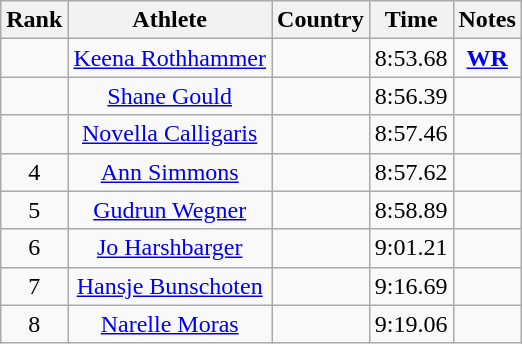<table class="wikitable sortable" style="text-align:center">
<tr>
<th>Rank</th>
<th>Athlete</th>
<th>Country</th>
<th>Time</th>
<th>Notes</th>
</tr>
<tr>
<td></td>
<td><a href='#'>Keena Rothhammer</a></td>
<td align=left></td>
<td>8:53.68</td>
<td><strong><a href='#'>WR</a></strong></td>
</tr>
<tr>
<td></td>
<td><a href='#'>Shane Gould</a></td>
<td align=left></td>
<td>8:56.39</td>
<td><strong>  </strong></td>
</tr>
<tr>
<td></td>
<td><a href='#'>Novella Calligaris</a></td>
<td align=left></td>
<td>8:57.46</td>
<td><strong> </strong></td>
</tr>
<tr>
<td>4</td>
<td><a href='#'>Ann Simmons</a></td>
<td align=left></td>
<td>8:57.62</td>
<td><strong> </strong></td>
</tr>
<tr>
<td>5</td>
<td><a href='#'>Gudrun Wegner</a></td>
<td align=left></td>
<td>8:58.89</td>
<td><strong> </strong></td>
</tr>
<tr>
<td>6</td>
<td><a href='#'>Jo Harshbarger</a></td>
<td align=left></td>
<td>9:01.21</td>
<td><strong> </strong></td>
</tr>
<tr>
<td>7</td>
<td><a href='#'>Hansje Bunschoten</a></td>
<td align=left></td>
<td>9:16.69</td>
<td><strong> </strong></td>
</tr>
<tr>
<td>8</td>
<td><a href='#'>Narelle Moras</a></td>
<td align=left></td>
<td>9:19.06</td>
<td><strong> </strong></td>
</tr>
</table>
